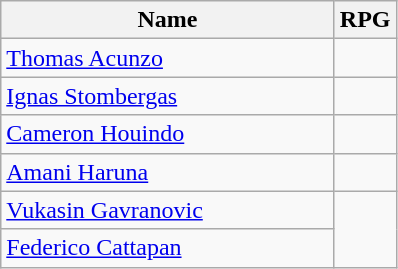<table class=wikitable>
<tr>
<th width=215>Name</th>
<th>RPG</th>
</tr>
<tr>
<td> <a href='#'>Thomas Acunzo</a></td>
<td></td>
</tr>
<tr>
<td> <a href='#'>Ignas Stombergas</a></td>
<td></td>
</tr>
<tr>
<td> <a href='#'>Cameron Houindo</a></td>
<td></td>
</tr>
<tr>
<td> <a href='#'>Amani Haruna</a></td>
<td></td>
</tr>
<tr>
<td> <a href='#'>Vukasin Gavranovic</a></td>
<td rowspan=2></td>
</tr>
<tr>
<td> <a href='#'>Federico Cattapan</a></td>
</tr>
</table>
